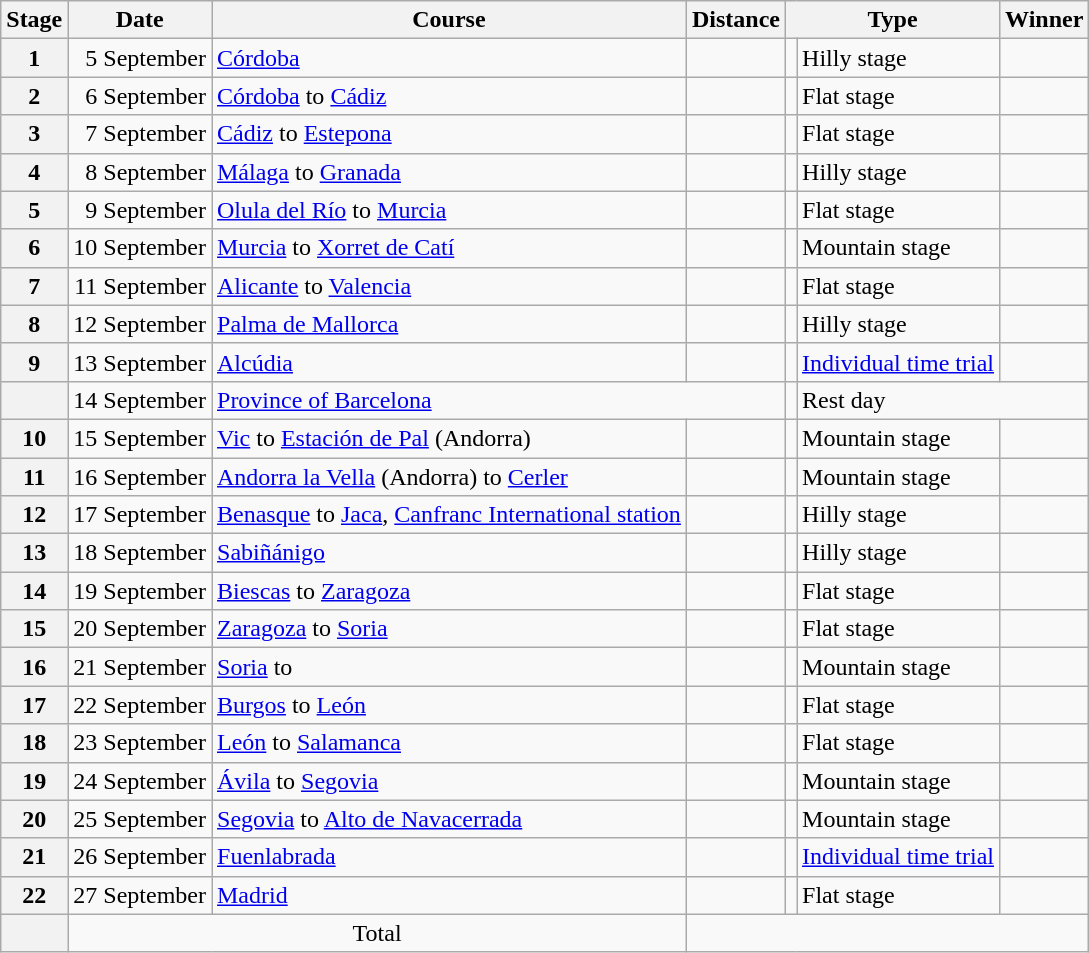<table class="wikitable">
<tr>
<th scope="col">Stage</th>
<th scope="col">Date</th>
<th scope="col">Course</th>
<th scope="col">Distance</th>
<th scope="col" colspan="2">Type</th>
<th scope="col">Winner</th>
</tr>
<tr>
<th scope="row">1</th>
<td style="text-align:right">5 September</td>
<td><a href='#'>Córdoba</a></td>
<td style="text-align:center;"></td>
<td></td>
<td>Hilly stage</td>
<td></td>
</tr>
<tr>
<th scope="row">2</th>
<td style="text-align:right">6 September</td>
<td><a href='#'>Córdoba</a> to <a href='#'>Cádiz</a></td>
<td style="text-align:center;"></td>
<td></td>
<td>Flat stage</td>
<td></td>
</tr>
<tr>
<th scope="row">3</th>
<td style="text-align:right">7 September</td>
<td><a href='#'>Cádiz</a> to <a href='#'>Estepona</a></td>
<td style="text-align:center;"></td>
<td></td>
<td>Flat stage</td>
<td></td>
</tr>
<tr>
<th scope="row">4</th>
<td style="text-align:right">8 September</td>
<td><a href='#'>Málaga</a> to <a href='#'>Granada</a></td>
<td style="text-align:center;"></td>
<td></td>
<td>Hilly stage</td>
<td></td>
</tr>
<tr>
<th scope="row">5</th>
<td style="text-align:right">9 September</td>
<td><a href='#'>Olula del Río</a> to <a href='#'>Murcia</a></td>
<td style="text-align:center;"></td>
<td></td>
<td>Flat stage</td>
<td></td>
</tr>
<tr>
<th scope="row">6</th>
<td style="text-align:right">10 September</td>
<td><a href='#'>Murcia</a> to <a href='#'>Xorret de Catí</a></td>
<td style="text-align:center;"></td>
<td></td>
<td>Mountain stage</td>
<td></td>
</tr>
<tr>
<th scope="row">7</th>
<td style="text-align:right">11 September</td>
<td><a href='#'>Alicante</a> to <a href='#'>Valencia</a></td>
<td style="text-align:center;"></td>
<td></td>
<td>Flat stage</td>
<td></td>
</tr>
<tr>
<th scope="row">8</th>
<td style="text-align:right">12 September</td>
<td><a href='#'>Palma de Mallorca</a></td>
<td style="text-align:center;"></td>
<td></td>
<td>Hilly stage</td>
<td></td>
</tr>
<tr>
<th scope="row">9</th>
<td style="text-align:right">13 September</td>
<td><a href='#'>Alcúdia</a></td>
<td style="text-align:center;"></td>
<td></td>
<td><a href='#'>Individual time trial</a></td>
<td></td>
</tr>
<tr>
<th></th>
<td style="text-align:right">14 September</td>
<td colspan="2" style="text-align:left;"><a href='#'>Province of Barcelona</a></td>
<td></td>
<td colspan="2">Rest day</td>
</tr>
<tr>
<th scope="row">10</th>
<td style="text-align:right">15 September</td>
<td><a href='#'>Vic</a> to <a href='#'>Estación de Pal</a> (Andorra)</td>
<td style="text-align:center;"></td>
<td></td>
<td>Mountain stage</td>
<td></td>
</tr>
<tr>
<th scope="row">11</th>
<td style="text-align:right">16 September</td>
<td><a href='#'>Andorra la Vella</a> (Andorra) to <a href='#'>Cerler</a></td>
<td style="text-align:center;"></td>
<td></td>
<td>Mountain stage</td>
<td></td>
</tr>
<tr>
<th scope="row">12</th>
<td style="text-align:right">17 September</td>
<td><a href='#'>Benasque</a> to <a href='#'>Jaca</a>, <a href='#'>Canfranc International station</a></td>
<td style="text-align:center;"></td>
<td></td>
<td>Hilly stage</td>
<td></td>
</tr>
<tr>
<th scope="row">13</th>
<td style="text-align:right">18 September</td>
<td><a href='#'>Sabiñánigo</a></td>
<td style="text-align:center;"></td>
<td></td>
<td>Hilly stage</td>
<td></td>
</tr>
<tr>
<th scope="row">14</th>
<td style="text-align:right">19 September</td>
<td><a href='#'>Biescas</a> to <a href='#'>Zaragoza</a></td>
<td style="text-align:center;"></td>
<td></td>
<td>Flat stage</td>
<td></td>
</tr>
<tr>
<th scope="row">15</th>
<td style="text-align:right">20 September</td>
<td><a href='#'>Zaragoza</a> to <a href='#'>Soria</a></td>
<td style="text-align:center;"></td>
<td></td>
<td>Flat stage</td>
<td></td>
</tr>
<tr>
<th scope="row">16</th>
<td style="text-align:right">21 September</td>
<td><a href='#'>Soria</a> to </td>
<td style="text-align:center;"></td>
<td></td>
<td>Mountain stage</td>
<td></td>
</tr>
<tr>
<th scope="row">17</th>
<td style="text-align:right">22 September</td>
<td><a href='#'>Burgos</a> to <a href='#'>León</a></td>
<td style="text-align:center;"></td>
<td></td>
<td>Flat stage</td>
<td></td>
</tr>
<tr>
<th scope="row">18</th>
<td style="text-align:right">23 September</td>
<td><a href='#'>León</a> to <a href='#'>Salamanca</a></td>
<td style="text-align:center;"></td>
<td></td>
<td>Flat stage</td>
<td></td>
</tr>
<tr>
<th scope="row">19</th>
<td style="text-align:right">24 September</td>
<td><a href='#'>Ávila</a> to <a href='#'>Segovia</a></td>
<td style="text-align:center;"></td>
<td></td>
<td>Mountain stage</td>
<td></td>
</tr>
<tr>
<th scope="row">20</th>
<td style="text-align:right">25 September</td>
<td><a href='#'>Segovia</a> to <a href='#'>Alto de Navacerrada</a></td>
<td style="text-align:center;"></td>
<td></td>
<td>Mountain stage</td>
<td></td>
</tr>
<tr>
<th scope="row">21</th>
<td style="text-align:right">26 September</td>
<td><a href='#'>Fuenlabrada</a></td>
<td style="text-align:center;"></td>
<td></td>
<td><a href='#'>Individual time trial</a></td>
<td></td>
</tr>
<tr>
<th scope="row">22</th>
<td style="text-align:right">27 September</td>
<td><a href='#'>Madrid</a></td>
<td style="text-align:center;"></td>
<td></td>
<td>Flat stage</td>
<td></td>
</tr>
<tr>
<th scope="row"></th>
<td colspan="2" style="text-align:center">Total</td>
<td colspan="5" style="text-align:center"></td>
</tr>
</table>
